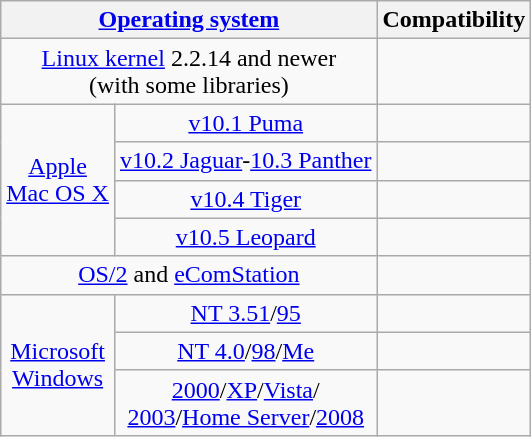<table class ="wikitable" style="text-align:center">
<tr>
<th colspan="2"><a href='#'>Operating system</a></th>
<th>Compatibility</th>
</tr>
<tr>
<td colspan="2"><a href='#'>Linux kernel</a> 2.2.14 and newer<br>(with some libraries)</td>
<td></td>
</tr>
<tr>
<td rowspan="4"><a href='#'>Apple</a> <br><a href='#'>Mac OS X</a></td>
<td><a href='#'>v10.1 Puma</a></td>
<td></td>
</tr>
<tr>
<td><a href='#'>v10.2 Jaguar</a>-<a href='#'>10.3 Panther</a></td>
<td></td>
</tr>
<tr>
<td><a href='#'>v10.4 Tiger</a></td>
<td></td>
</tr>
<tr>
<td><a href='#'>v10.5 Leopard</a></td>
<td></td>
</tr>
<tr>
<td colspan="2"><a href='#'>OS/2</a> and <a href='#'>eComStation</a></td>
<td></td>
</tr>
<tr>
<td rowspan="3"><a href='#'>Microsoft</a> <br><a href='#'>Windows</a></td>
<td><a href='#'>NT 3.51</a>/<a href='#'>95</a></td>
<td></td>
</tr>
<tr>
<td><a href='#'>NT 4.0</a>/<a href='#'>98</a>/<a href='#'>Me</a></td>
<td></td>
</tr>
<tr>
<td><a href='#'>2000</a>/<a href='#'>XP</a>/<a href='#'>Vista</a>/<br><a href='#'>2003</a>/<a href='#'>Home Server</a>/<a href='#'>2008</a></td>
<td></td>
</tr>
</table>
